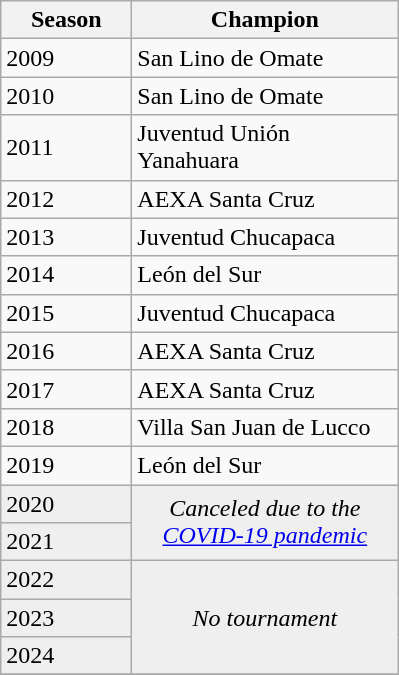<table class="wikitable sortable">
<tr>
<th width=80px>Season</th>
<th width=170px>Champion</th>
</tr>
<tr>
<td>2009</td>
<td>San Lino de Omate</td>
</tr>
<tr>
<td>2010</td>
<td>San Lino de Omate</td>
</tr>
<tr>
<td>2011</td>
<td>Juventud Unión Yanahuara</td>
</tr>
<tr>
<td>2012</td>
<td>AEXA Santa Cruz</td>
</tr>
<tr>
<td>2013</td>
<td>Juventud Chucapaca</td>
</tr>
<tr>
<td>2014</td>
<td>León del Sur</td>
</tr>
<tr>
<td>2015</td>
<td>Juventud Chucapaca</td>
</tr>
<tr>
<td>2016</td>
<td>AEXA Santa Cruz</td>
</tr>
<tr>
<td>2017</td>
<td>AEXA Santa Cruz</td>
</tr>
<tr>
<td>2018</td>
<td>Villa San Juan de Lucco</td>
</tr>
<tr>
<td>2019</td>
<td>León del Sur</td>
</tr>
<tr bgcolor=#efefef>
<td>2020</td>
<td rowspan=2 colspan="1" align=center><em>Canceled due to the <a href='#'>COVID-19 pandemic</a></em></td>
</tr>
<tr bgcolor=#efefef>
<td>2021</td>
</tr>
<tr bgcolor=#efefef>
<td>2022</td>
<td rowspan=3 colspan=1 align=center><em>No tournament</em></td>
</tr>
<tr bgcolor=#efefef>
<td>2023</td>
</tr>
<tr bgcolor=#efefef>
<td>2024</td>
</tr>
<tr>
</tr>
</table>
